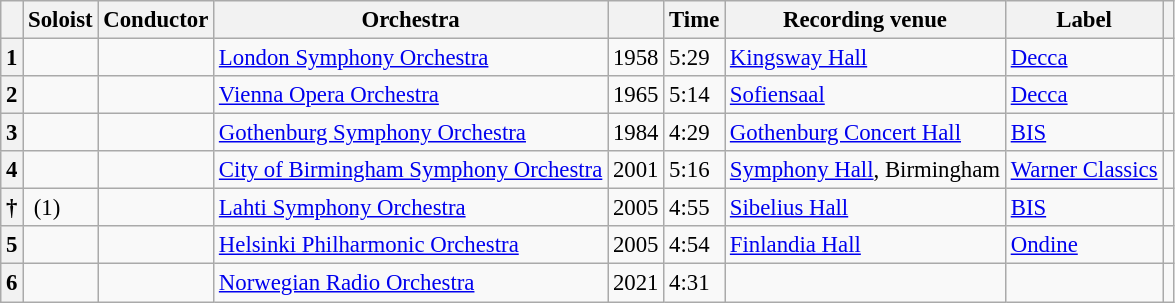<table class="wikitable sortable" style="margin-right:0; font-size:95%">
<tr>
<th scope="col"></th>
<th scope="col">Soloist</th>
<th scope="col">Conductor</th>
<th scope="col">Orchestra</th>
<th scope="col"></th>
<th scope="col">Time</th>
<th scope="col">Recording venue</th>
<th scope="col">Label</th>
<th scope="col"class="unsortable"></th>
</tr>
<tr>
<th scope="row">1</th>
<td></td>
<td></td>
<td><a href='#'>London Symphony Orchestra</a></td>
<td>1958</td>
<td>5:29</td>
<td><a href='#'>Kingsway Hall</a></td>
<td><a href='#'>Decca</a></td>
<td></td>
</tr>
<tr>
<th scope="row">2</th>
<td></td>
<td></td>
<td><a href='#'>Vienna Opera Orchestra</a></td>
<td>1965</td>
<td>5:14</td>
<td><a href='#'>Sofiensaal</a></td>
<td><a href='#'>Decca</a></td>
<td></td>
</tr>
<tr>
<th scope="row">3</th>
<td></td>
<td></td>
<td><a href='#'>Gothenburg Symphony Orchestra</a></td>
<td>1984</td>
<td>4:29</td>
<td><a href='#'>Gothenburg Concert Hall</a></td>
<td><a href='#'>BIS</a></td>
<td></td>
</tr>
<tr>
<th scope="row">4</th>
<td></td>
<td></td>
<td><a href='#'>City of Birmingham Symphony Orchestra</a></td>
<td>2001</td>
<td>5:16</td>
<td><a href='#'>Symphony Hall</a>, Birmingham</td>
<td><a href='#'>Warner Classics</a></td>
<td></td>
</tr>
<tr>
<th scope="row">†</th>
<td> (1)</td>
<td></td>
<td><a href='#'>Lahti Symphony Orchestra</a></td>
<td>2005</td>
<td>4:55</td>
<td><a href='#'>Sibelius Hall</a></td>
<td><a href='#'>BIS</a></td>
<td></td>
</tr>
<tr>
<th scope="row">5</th>
<td></td>
<td></td>
<td><a href='#'>Helsinki Philharmonic Orchestra</a></td>
<td>2005</td>
<td>4:54</td>
<td><a href='#'>Finlandia Hall</a></td>
<td><a href='#'>Ondine</a></td>
<td></td>
</tr>
<tr>
<th scope="row">6</th>
<td></td>
<td></td>
<td><a href='#'>Norwegian Radio Orchestra</a></td>
<td>2021</td>
<td>4:31</td>
<td></td>
<td></td>
<td></td>
</tr>
</table>
